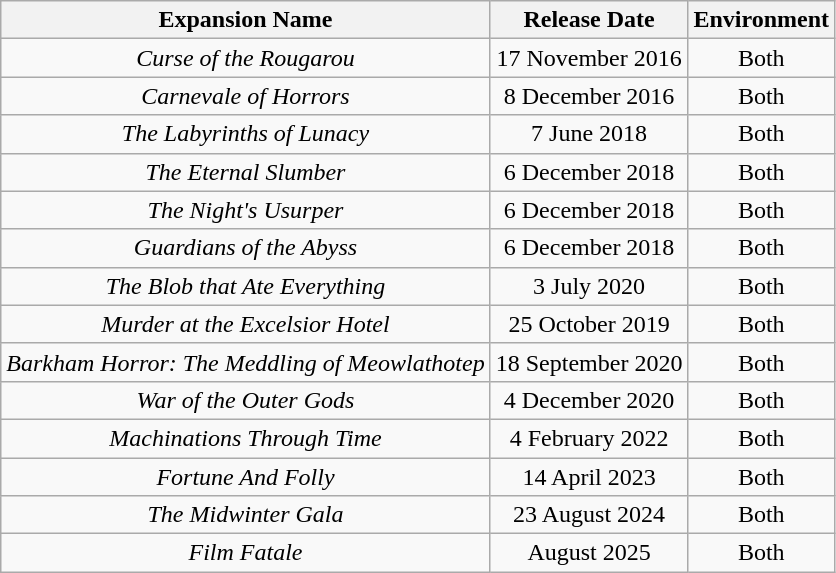<table class="wikitable" style="text-align:center">
<tr>
<th>Expansion Name</th>
<th>Release Date</th>
<th>Environment</th>
</tr>
<tr>
<td><em>Curse of the Rougarou</em></td>
<td>17 November 2016</td>
<td>Both</td>
</tr>
<tr>
<td><em>Carnevale of Horrors</em></td>
<td>8 December 2016</td>
<td>Both</td>
</tr>
<tr>
<td><em>The Labyrinths of Lunacy</em></td>
<td>7 June 2018</td>
<td>Both</td>
</tr>
<tr>
<td><em>The Eternal Slumber</em></td>
<td>6 December 2018</td>
<td>Both</td>
</tr>
<tr>
<td><em>The Night's Usurper</em></td>
<td>6 December 2018</td>
<td>Both</td>
</tr>
<tr>
<td><em>Guardians of the Abyss</em></td>
<td>6 December 2018</td>
<td>Both</td>
</tr>
<tr>
<td><em>The Blob that Ate Everything</em></td>
<td>3 July 2020</td>
<td>Both</td>
</tr>
<tr>
<td><em>Murder at the Excelsior Hotel</em></td>
<td>25 October 2019</td>
<td>Both</td>
</tr>
<tr>
<td><em>Barkham Horror: The Meddling of Meowlathotep</em></td>
<td>18 September 2020</td>
<td>Both</td>
</tr>
<tr>
<td><em>War of the Outer Gods</em></td>
<td>4 December 2020</td>
<td>Both</td>
</tr>
<tr>
<td><em>Machinations Through Time</em></td>
<td>4 February 2022</td>
<td>Both</td>
</tr>
<tr>
<td><em>Fortune And Folly</em></td>
<td>14 April 2023</td>
<td>Both</td>
</tr>
<tr>
<td><em>The Midwinter Gala</em></td>
<td>23 August 2024</td>
<td>Both</td>
</tr>
<tr>
<td><em>Film Fatale</em></td>
<td>August 2025</td>
<td>Both</td>
</tr>
</table>
